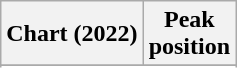<table class="wikitable sortable plainrowheaders" style="text-align:center">
<tr>
<th scope="col">Chart (2022)</th>
<th scope="col">Peak<br>position</th>
</tr>
<tr>
</tr>
<tr>
</tr>
<tr>
</tr>
</table>
